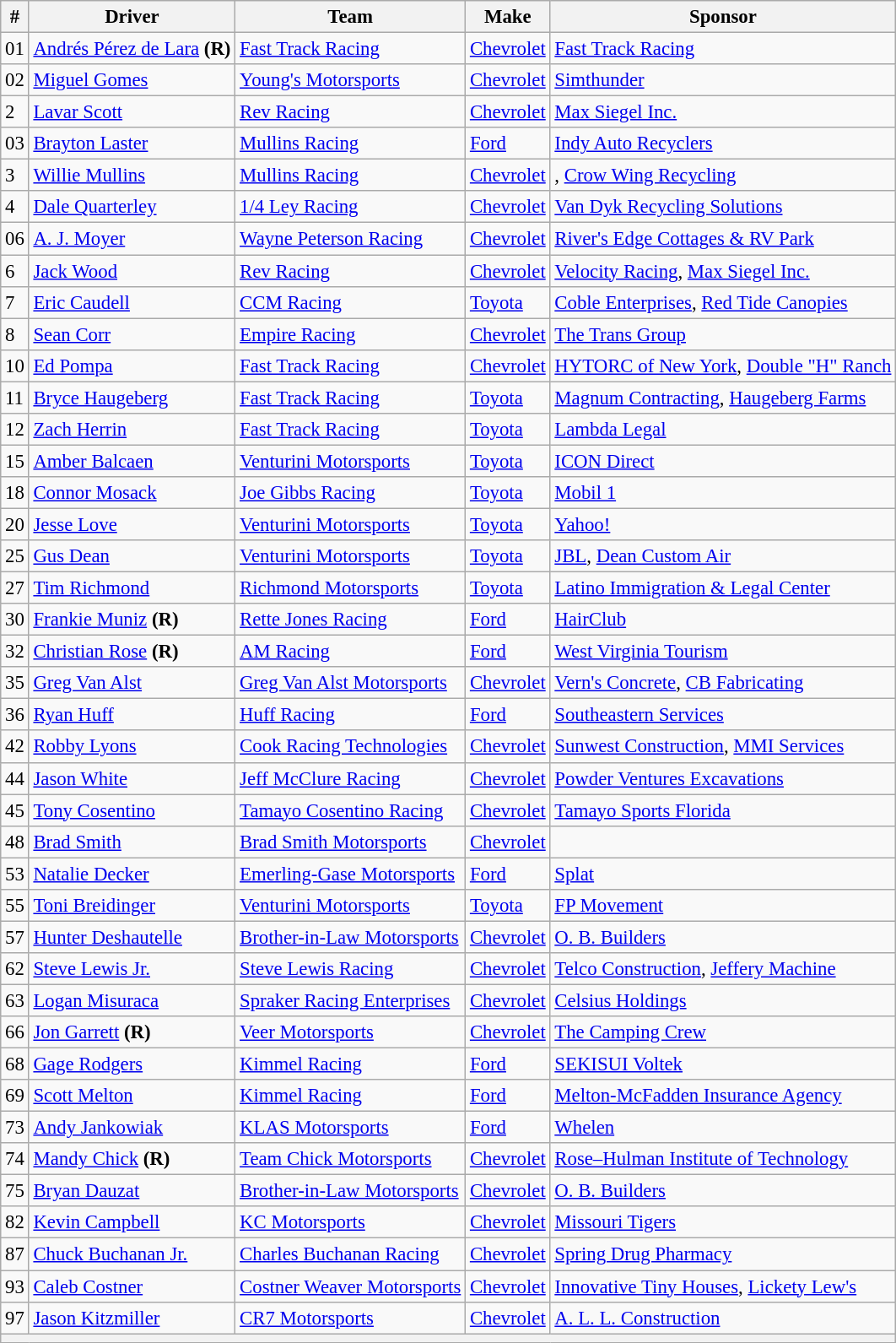<table class="wikitable" style="font-size: 95%;">
<tr>
<th>#</th>
<th>Driver</th>
<th>Team</th>
<th>Make</th>
<th>Sponsor</th>
</tr>
<tr>
<td>01</td>
<td nowrap><a href='#'>Andrés Pérez de Lara</a> <strong>(R)</strong></td>
<td><a href='#'>Fast Track Racing</a></td>
<td><a href='#'>Chevrolet</a></td>
<td><a href='#'>Fast Track Racing</a></td>
</tr>
<tr>
<td>02</td>
<td><a href='#'>Miguel Gomes</a></td>
<td><a href='#'>Young's Motorsports</a></td>
<td><a href='#'>Chevrolet</a></td>
<td><a href='#'>Simthunder</a></td>
</tr>
<tr>
<td>2</td>
<td><a href='#'>Lavar Scott</a></td>
<td><a href='#'>Rev Racing</a></td>
<td><a href='#'>Chevrolet</a></td>
<td><a href='#'>Max Siegel Inc.</a></td>
</tr>
<tr>
<td>03</td>
<td><a href='#'>Brayton Laster</a></td>
<td><a href='#'>Mullins Racing</a></td>
<td><a href='#'>Ford</a></td>
<td><a href='#'>Indy Auto Recyclers</a></td>
</tr>
<tr>
<td>3</td>
<td><a href='#'>Willie Mullins</a></td>
<td><a href='#'>Mullins Racing</a></td>
<td><a href='#'>Chevrolet</a></td>
<td nowrap>, <a href='#'>Crow Wing Recycling</a></td>
</tr>
<tr>
<td>4</td>
<td><a href='#'>Dale Quarterley</a></td>
<td><a href='#'>1/4 Ley Racing</a></td>
<td><a href='#'>Chevrolet</a></td>
<td><a href='#'>Van Dyk Recycling Solutions</a></td>
</tr>
<tr>
<td>06</td>
<td><a href='#'>A. J. Moyer</a></td>
<td><a href='#'>Wayne Peterson Racing</a></td>
<td><a href='#'>Chevrolet</a></td>
<td><a href='#'>River's Edge Cottages & RV Park</a></td>
</tr>
<tr>
<td>6</td>
<td><a href='#'>Jack Wood</a></td>
<td><a href='#'>Rev Racing</a></td>
<td><a href='#'>Chevrolet</a></td>
<td><a href='#'>Velocity Racing</a>, <a href='#'>Max Siegel Inc.</a></td>
</tr>
<tr>
<td>7</td>
<td><a href='#'>Eric Caudell</a></td>
<td><a href='#'>CCM Racing</a></td>
<td><a href='#'>Toyota</a></td>
<td><a href='#'>Coble Enterprises</a>, <a href='#'>Red Tide Canopies</a></td>
</tr>
<tr>
<td>8</td>
<td><a href='#'>Sean Corr</a></td>
<td><a href='#'>Empire Racing</a></td>
<td><a href='#'>Chevrolet</a></td>
<td><a href='#'>The Trans Group</a></td>
</tr>
<tr>
<td>10</td>
<td><a href='#'>Ed Pompa</a></td>
<td><a href='#'>Fast Track Racing</a></td>
<td><a href='#'>Chevrolet</a></td>
<td><a href='#'>HYTORC of New York</a>, <a href='#'>Double "H" Ranch</a></td>
</tr>
<tr>
<td>11</td>
<td><a href='#'>Bryce Haugeberg</a></td>
<td><a href='#'>Fast Track Racing</a></td>
<td><a href='#'>Toyota</a></td>
<td><a href='#'>Magnum Contracting</a>, <a href='#'>Haugeberg Farms</a></td>
</tr>
<tr>
<td>12</td>
<td><a href='#'>Zach Herrin</a></td>
<td><a href='#'>Fast Track Racing</a></td>
<td><a href='#'>Toyota</a></td>
<td><a href='#'>Lambda Legal</a></td>
</tr>
<tr>
<td>15</td>
<td><a href='#'>Amber Balcaen</a></td>
<td><a href='#'>Venturini Motorsports</a></td>
<td><a href='#'>Toyota</a></td>
<td><a href='#'>ICON Direct</a></td>
</tr>
<tr>
<td>18</td>
<td><a href='#'>Connor Mosack</a></td>
<td><a href='#'>Joe Gibbs Racing</a></td>
<td><a href='#'>Toyota</a></td>
<td><a href='#'>Mobil 1</a></td>
</tr>
<tr>
<td>20</td>
<td><a href='#'>Jesse Love</a></td>
<td><a href='#'>Venturini Motorsports</a></td>
<td><a href='#'>Toyota</a></td>
<td><a href='#'>Yahoo!</a></td>
</tr>
<tr>
<td>25</td>
<td><a href='#'>Gus Dean</a></td>
<td><a href='#'>Venturini Motorsports</a></td>
<td><a href='#'>Toyota</a></td>
<td><a href='#'>JBL</a>, <a href='#'>Dean Custom Air</a></td>
</tr>
<tr>
<td>27</td>
<td><a href='#'>Tim Richmond</a></td>
<td><a href='#'>Richmond Motorsports</a></td>
<td><a href='#'>Toyota</a></td>
<td><a href='#'>Latino Immigration & Legal Center</a></td>
</tr>
<tr>
<td>30</td>
<td><a href='#'>Frankie Muniz</a> <strong>(R)</strong></td>
<td><a href='#'>Rette Jones Racing</a></td>
<td><a href='#'>Ford</a></td>
<td><a href='#'>HairClub</a></td>
</tr>
<tr>
<td>32</td>
<td><a href='#'>Christian Rose</a> <strong>(R)</strong></td>
<td><a href='#'>AM Racing</a></td>
<td><a href='#'>Ford</a></td>
<td><a href='#'>West Virginia Tourism</a></td>
</tr>
<tr>
<td>35</td>
<td><a href='#'>Greg Van Alst</a></td>
<td><a href='#'>Greg Van Alst Motorsports</a></td>
<td><a href='#'>Chevrolet</a></td>
<td><a href='#'>Vern's Concrete</a>, <a href='#'>CB Fabricating</a></td>
</tr>
<tr>
<td>36</td>
<td><a href='#'>Ryan Huff</a></td>
<td><a href='#'>Huff Racing</a></td>
<td><a href='#'>Ford</a></td>
<td><a href='#'>Southeastern Services</a></td>
</tr>
<tr>
<td>42</td>
<td><a href='#'>Robby Lyons</a></td>
<td><a href='#'>Cook Racing Technologies</a></td>
<td><a href='#'>Chevrolet</a></td>
<td><a href='#'>Sunwest Construction</a>, <a href='#'>MMI Services</a></td>
</tr>
<tr>
<td>44</td>
<td><a href='#'>Jason White</a></td>
<td><a href='#'>Jeff McClure Racing</a></td>
<td><a href='#'>Chevrolet</a></td>
<td><a href='#'>Powder Ventures Excavations</a></td>
</tr>
<tr>
<td>45</td>
<td><a href='#'>Tony Cosentino</a></td>
<td><a href='#'>Tamayo Cosentino Racing</a></td>
<td><a href='#'>Chevrolet</a></td>
<td><a href='#'>Tamayo Sports Florida</a></td>
</tr>
<tr>
<td>48</td>
<td><a href='#'>Brad Smith</a></td>
<td><a href='#'>Brad Smith Motorsports</a></td>
<td><a href='#'>Chevrolet</a></td>
<td></td>
</tr>
<tr>
<td>53</td>
<td><a href='#'>Natalie Decker</a></td>
<td><a href='#'>Emerling-Gase Motorsports</a></td>
<td><a href='#'>Ford</a></td>
<td><a href='#'>Splat</a></td>
</tr>
<tr>
<td>55</td>
<td><a href='#'>Toni Breidinger</a></td>
<td><a href='#'>Venturini Motorsports</a></td>
<td><a href='#'>Toyota</a></td>
<td><a href='#'>FP Movement</a></td>
</tr>
<tr>
<td>57</td>
<td><a href='#'>Hunter Deshautelle</a></td>
<td><a href='#'>Brother-in-Law Motorsports</a></td>
<td><a href='#'>Chevrolet</a></td>
<td><a href='#'>O. B. Builders</a></td>
</tr>
<tr>
<td>62</td>
<td><a href='#'>Steve Lewis Jr.</a></td>
<td><a href='#'>Steve Lewis Racing</a></td>
<td><a href='#'>Chevrolet</a></td>
<td><a href='#'>Telco Construction</a>, <a href='#'>Jeffery Machine</a></td>
</tr>
<tr>
<td>63</td>
<td><a href='#'>Logan Misuraca</a></td>
<td><a href='#'>Spraker Racing Enterprises</a></td>
<td><a href='#'>Chevrolet</a></td>
<td><a href='#'>Celsius Holdings</a></td>
</tr>
<tr>
<td>66</td>
<td><a href='#'>Jon Garrett</a> <strong>(R)</strong></td>
<td><a href='#'>Veer Motorsports</a></td>
<td><a href='#'>Chevrolet</a></td>
<td><a href='#'>The Camping Crew</a></td>
</tr>
<tr>
<td>68</td>
<td><a href='#'>Gage Rodgers</a></td>
<td><a href='#'>Kimmel Racing</a></td>
<td><a href='#'>Ford</a></td>
<td><a href='#'>SEKISUI Voltek</a></td>
</tr>
<tr>
<td>69</td>
<td><a href='#'>Scott Melton</a></td>
<td><a href='#'>Kimmel Racing</a></td>
<td><a href='#'>Ford</a></td>
<td><a href='#'>Melton-McFadden Insurance Agency</a></td>
</tr>
<tr>
<td>73</td>
<td><a href='#'>Andy Jankowiak</a></td>
<td><a href='#'>KLAS Motorsports</a></td>
<td><a href='#'>Ford</a></td>
<td><a href='#'>Whelen</a></td>
</tr>
<tr>
<td>74</td>
<td><a href='#'>Mandy Chick</a> <strong>(R)</strong></td>
<td><a href='#'>Team Chick Motorsports</a></td>
<td><a href='#'>Chevrolet</a></td>
<td><a href='#'>Rose–Hulman Institute of Technology</a></td>
</tr>
<tr>
<td>75</td>
<td><a href='#'>Bryan Dauzat</a></td>
<td><a href='#'>Brother-in-Law Motorsports</a></td>
<td><a href='#'>Chevrolet</a></td>
<td><a href='#'>O. B. Builders</a></td>
</tr>
<tr>
<td>82</td>
<td><a href='#'>Kevin Campbell</a></td>
<td><a href='#'>KC Motorsports</a></td>
<td><a href='#'>Chevrolet</a></td>
<td><a href='#'>Missouri Tigers</a></td>
</tr>
<tr>
<td>87</td>
<td><a href='#'>Chuck Buchanan Jr.</a></td>
<td><a href='#'>Charles Buchanan Racing</a></td>
<td><a href='#'>Chevrolet</a></td>
<td><a href='#'>Spring Drug Pharmacy</a></td>
</tr>
<tr>
<td>93</td>
<td><a href='#'>Caleb Costner</a></td>
<td nowrap><a href='#'>Costner Weaver Motorsports</a></td>
<td><a href='#'>Chevrolet</a></td>
<td><a href='#'>Innovative Tiny Houses</a>, <a href='#'>Lickety Lew's</a></td>
</tr>
<tr>
<td>97</td>
<td><a href='#'>Jason Kitzmiller</a></td>
<td><a href='#'>CR7 Motorsports</a></td>
<td><a href='#'>Chevrolet</a></td>
<td><a href='#'>A. L. L. Construction</a></td>
</tr>
<tr>
<th colspan="5"></th>
</tr>
</table>
